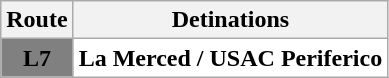<table class="wikitable">
<tr>
<th>Route</th>
<th>Detinations</th>
</tr>
<tr>
<th style="background-color:grey;">L7</th>
<th style="background-color:white;">La Merced / USAC Periferico</th>
</tr>
</table>
